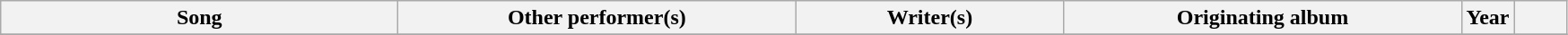<table class="wikitable sortable plainrowheaders" style="text-align:center;">
<tr>
<th scope="col" style="width:18em;">Song</th>
<th scope="col" style="width:18em;">Other performer(s)</th>
<th scope="col" style="width:12em;" class="unsortable">Writer(s)</th>
<th scope="col" style="width:18em;">Originating album</th>
<th scope="col" style="width:2em;">Year</th>
<th scope="col" style="width:2em;" class="unsortable"></th>
</tr>
<tr>
</tr>
</table>
